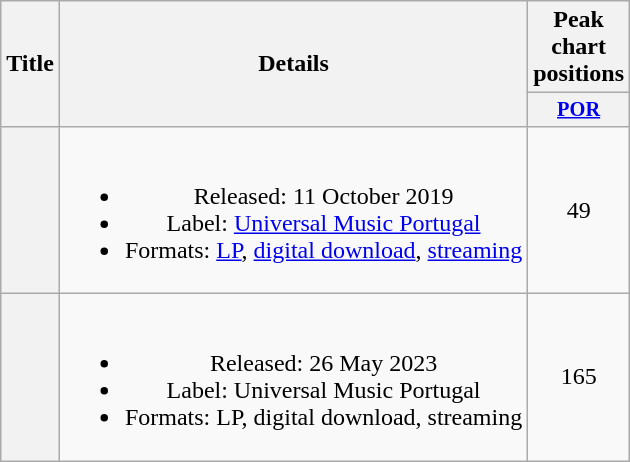<table class="wikitable plainrowheaders" style="text-align:center;" border="1">
<tr>
<th scope="col" rowspan="2">Title</th>
<th scope="col" rowspan="2">Details</th>
<th scope="col" colspan="1">Peak chart positions</th>
</tr>
<tr>
<th scope="col" style="width:3em;font-size:85%;"><a href='#'>POR</a><br></th>
</tr>
<tr>
<th scope="row"></th>
<td><br><ul><li>Released: 11 October 2019</li><li>Label: <a href='#'>Universal Music Portugal</a></li><li>Formats: <a href='#'>LP</a>, <a href='#'>digital download</a>, <a href='#'>streaming</a></li></ul></td>
<td>49</td>
</tr>
<tr>
<th scope="row"></th>
<td><br><ul><li>Released: 26 May 2023</li><li>Label: Universal Music Portugal</li><li>Formats: LP, digital download, streaming</li></ul></td>
<td>165</td>
</tr>
</table>
